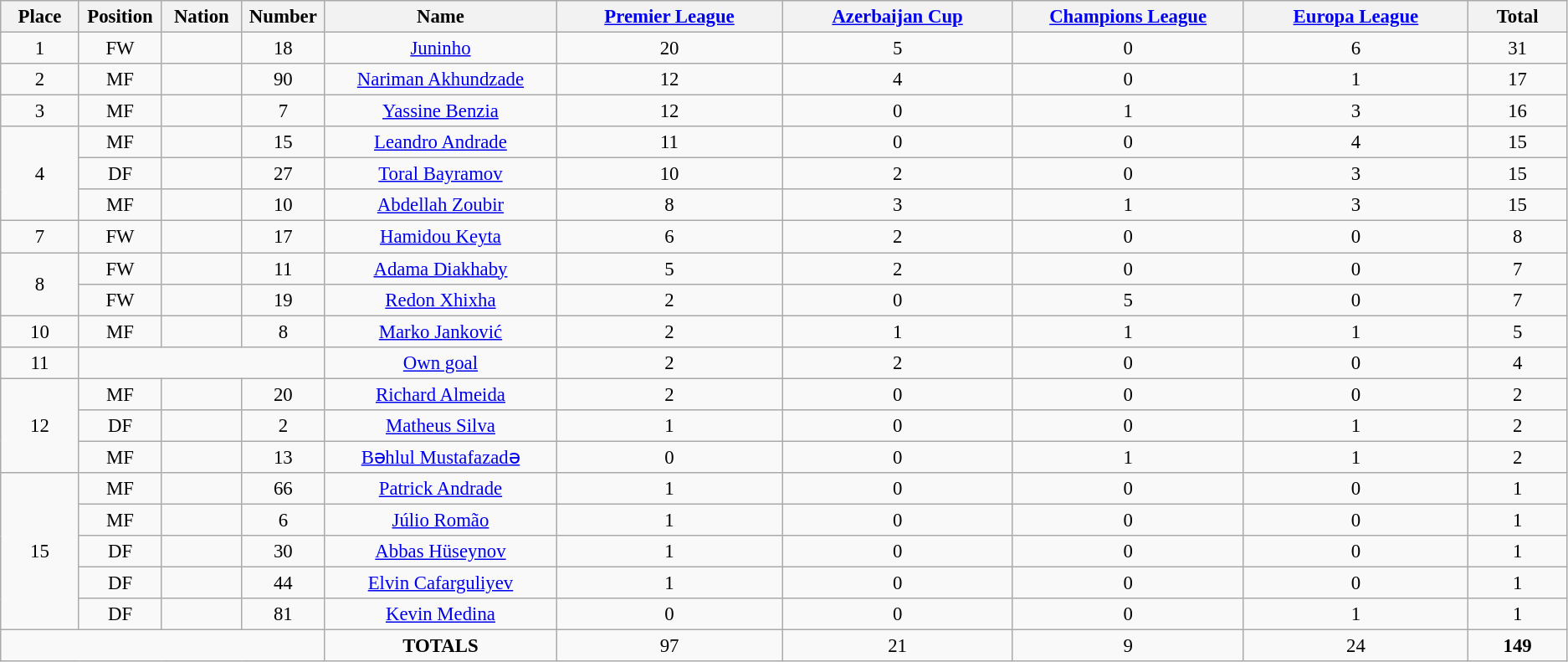<table class="wikitable" style="font-size: 95%; text-align: center;">
<tr>
<th width=60>Place</th>
<th width=60>Position</th>
<th width=60>Nation</th>
<th width=60>Number</th>
<th width=200>Name</th>
<th width=200><a href='#'>Premier League</a></th>
<th width=200><a href='#'>Azerbaijan Cup</a></th>
<th width=200><a href='#'>Champions League</a></th>
<th width=200><a href='#'>Europa League</a></th>
<th width=80><strong>Total</strong></th>
</tr>
<tr>
<td>1</td>
<td>FW</td>
<td></td>
<td>18</td>
<td><a href='#'>Juninho</a></td>
<td>20</td>
<td>5</td>
<td>0</td>
<td>6</td>
<td>31</td>
</tr>
<tr>
<td>2</td>
<td>MF</td>
<td></td>
<td>90</td>
<td><a href='#'>Nariman Akhundzade</a></td>
<td>12</td>
<td>4</td>
<td>0</td>
<td>1</td>
<td>17</td>
</tr>
<tr>
<td>3</td>
<td>MF</td>
<td></td>
<td>7</td>
<td><a href='#'>Yassine Benzia</a></td>
<td>12</td>
<td>0</td>
<td>1</td>
<td>3</td>
<td>16</td>
</tr>
<tr>
<td rowspan="3">4</td>
<td>MF</td>
<td></td>
<td>15</td>
<td><a href='#'>Leandro Andrade</a></td>
<td>11</td>
<td>0</td>
<td>0</td>
<td>4</td>
<td>15</td>
</tr>
<tr>
<td>DF</td>
<td></td>
<td>27</td>
<td><a href='#'>Toral Bayramov</a></td>
<td>10</td>
<td>2</td>
<td>0</td>
<td>3</td>
<td>15</td>
</tr>
<tr>
<td>MF</td>
<td></td>
<td>10</td>
<td><a href='#'>Abdellah Zoubir</a></td>
<td>8</td>
<td>3</td>
<td>1</td>
<td>3</td>
<td>15</td>
</tr>
<tr>
<td>7</td>
<td>FW</td>
<td></td>
<td>17</td>
<td><a href='#'>Hamidou Keyta</a></td>
<td>6</td>
<td>2</td>
<td>0</td>
<td>0</td>
<td>8</td>
</tr>
<tr>
<td rowspan="2">8</td>
<td>FW</td>
<td></td>
<td>11</td>
<td><a href='#'>Adama Diakhaby</a></td>
<td>5</td>
<td>2</td>
<td>0</td>
<td>0</td>
<td>7</td>
</tr>
<tr>
<td>FW</td>
<td></td>
<td>19</td>
<td><a href='#'>Redon Xhixha</a></td>
<td>2</td>
<td>0</td>
<td>5</td>
<td>0</td>
<td>7</td>
</tr>
<tr>
<td>10</td>
<td>MF</td>
<td></td>
<td>8</td>
<td><a href='#'>Marko Janković</a></td>
<td>2</td>
<td>1</td>
<td>1</td>
<td>1</td>
<td>5</td>
</tr>
<tr>
<td>11</td>
<td colspan="3"></td>
<td><a href='#'>Own goal</a></td>
<td>2</td>
<td>2</td>
<td>0</td>
<td>0</td>
<td>4</td>
</tr>
<tr>
<td rowspan="3">12</td>
<td>MF</td>
<td></td>
<td>20</td>
<td><a href='#'>Richard Almeida</a></td>
<td>2</td>
<td>0</td>
<td>0</td>
<td>0</td>
<td>2</td>
</tr>
<tr>
<td>DF</td>
<td></td>
<td>2</td>
<td><a href='#'>Matheus Silva</a></td>
<td>1</td>
<td>0</td>
<td>0</td>
<td>1</td>
<td>2</td>
</tr>
<tr>
<td>MF</td>
<td></td>
<td>13</td>
<td><a href='#'>Bəhlul Mustafazadə</a></td>
<td>0</td>
<td>0</td>
<td>1</td>
<td>1</td>
<td>2</td>
</tr>
<tr>
<td rowspan="5">15</td>
<td>MF</td>
<td></td>
<td>66</td>
<td><a href='#'>Patrick Andrade</a></td>
<td>1</td>
<td>0</td>
<td>0</td>
<td>0</td>
<td>1</td>
</tr>
<tr>
<td>MF</td>
<td></td>
<td>6</td>
<td><a href='#'>Júlio Romão</a></td>
<td>1</td>
<td>0</td>
<td>0</td>
<td>0</td>
<td>1</td>
</tr>
<tr>
<td>DF</td>
<td></td>
<td>30</td>
<td><a href='#'>Abbas Hüseynov</a></td>
<td>1</td>
<td>0</td>
<td>0</td>
<td>0</td>
<td>1</td>
</tr>
<tr>
<td>DF</td>
<td></td>
<td>44</td>
<td><a href='#'>Elvin Cafarguliyev</a></td>
<td>1</td>
<td>0</td>
<td>0</td>
<td>0</td>
<td>1</td>
</tr>
<tr>
<td>DF</td>
<td></td>
<td>81</td>
<td><a href='#'>Kevin Medina</a></td>
<td>0</td>
<td>0</td>
<td>0</td>
<td>1</td>
<td>1</td>
</tr>
<tr>
<td colspan="4"></td>
<td><strong>TOTALS</strong></td>
<td>97</td>
<td>21</td>
<td>9</td>
<td>24</td>
<td><strong>149</strong></td>
</tr>
</table>
